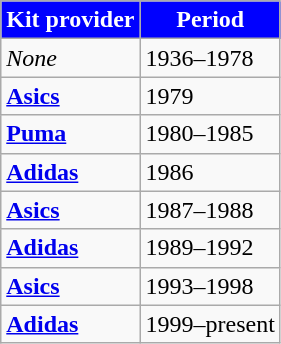<table class="wikitable">
<tr>
<th style=background:blue;color:white>Kit provider</th>
<th style=background:blue;color:white>Period</th>
</tr>
<tr>
<td><em>None</em></td>
<td>1936–1978</td>
</tr>
<tr>
<td> <strong><a href='#'>Asics</a></strong></td>
<td>1979</td>
</tr>
<tr>
<td> <strong><a href='#'>Puma</a></strong></td>
<td>1980–1985</td>
</tr>
<tr>
<td> <strong><a href='#'>Adidas</a></strong></td>
<td>1986</td>
</tr>
<tr>
<td> <strong><a href='#'>Asics</a></strong></td>
<td>1987–1988</td>
</tr>
<tr>
<td> <strong><a href='#'>Adidas</a></strong></td>
<td>1989–1992</td>
</tr>
<tr>
<td> <strong><a href='#'>Asics</a></strong></td>
<td>1993–1998</td>
</tr>
<tr>
<td> <strong><a href='#'>Adidas</a></strong></td>
<td>1999–present</td>
</tr>
</table>
